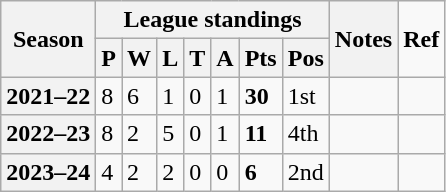<table class="wikitable">
<tr>
<th rowspan="2" scope="col">Season</th>
<th colspan="7" scope="col">League standings</th>
<th rowspan="2">Notes</th>
<td rowspan="2"><strong>Ref</strong></td>
</tr>
<tr>
<th scope="col">P</th>
<th scope="col">W</th>
<th scope="col">L</th>
<th>T</th>
<th scope="col">A</th>
<th scope="col">Pts</th>
<th scope="col">Pos</th>
</tr>
<tr>
<th scope="row">2021–22</th>
<td>8</td>
<td>6</td>
<td>1</td>
<td>0</td>
<td>1</td>
<td><strong>30</strong></td>
<td>1st</td>
<td></td>
<td></td>
</tr>
<tr>
<th scope="row">2022–23</th>
<td>8</td>
<td>2</td>
<td>5</td>
<td>0</td>
<td>1</td>
<td><strong>11</strong></td>
<td>4th</td>
<td></td>
<td></td>
</tr>
<tr>
<th scope="row">2023–24</th>
<td>4</td>
<td>2</td>
<td>2</td>
<td>0</td>
<td>0</td>
<td><strong>6</strong></td>
<td>2nd</td>
<td></td>
<td></td>
</tr>
</table>
